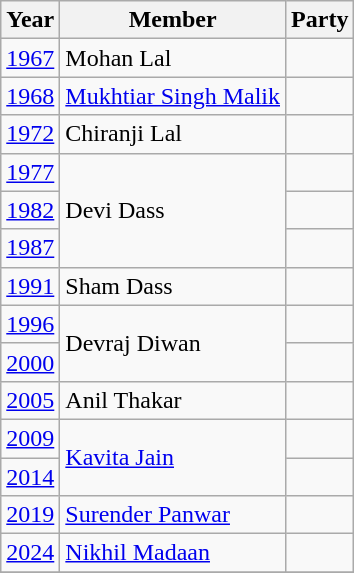<table class="wikitable">
<tr>
<th>Year</th>
<th>Member</th>
<th colspan=2>Party</th>
</tr>
<tr>
<td><a href='#'>1967</a></td>
<td>Mohan Lal</td>
<td></td>
</tr>
<tr>
<td><a href='#'>1968</a></td>
<td><a href='#'>Mukhtiar Singh Malik</a></td>
<td></td>
</tr>
<tr>
<td><a href='#'>1972</a></td>
<td>Chiranji Lal</td>
<td></td>
</tr>
<tr>
<td><a href='#'>1977</a></td>
<td rowspan=3>Devi Dass</td>
<td></td>
</tr>
<tr>
<td><a href='#'>1982</a></td>
<td></td>
</tr>
<tr>
<td><a href='#'>1987</a></td>
</tr>
<tr>
<td><a href='#'>1991</a></td>
<td>Sham Dass</td>
<td></td>
</tr>
<tr>
<td><a href='#'>1996</a></td>
<td rowspan=2>Devraj Diwan</td>
<td></td>
</tr>
<tr>
<td><a href='#'>2000</a></td>
</tr>
<tr>
<td><a href='#'>2005</a></td>
<td>Anil Thakar</td>
<td></td>
</tr>
<tr>
<td><a href='#'>2009</a></td>
<td rowspan=2><a href='#'>Kavita Jain</a></td>
<td></td>
</tr>
<tr>
<td><a href='#'>2014</a></td>
</tr>
<tr>
<td><a href='#'>2019</a></td>
<td><a href='#'>Surender Panwar</a></td>
<td></td>
</tr>
<tr>
<td><a href='#'>2024</a></td>
<td><a href='#'>Nikhil Madaan</a></td>
<td></td>
</tr>
<tr>
</tr>
</table>
